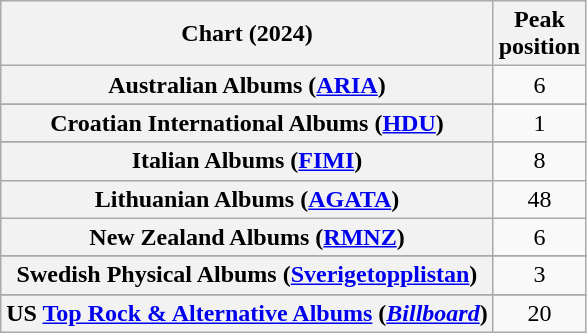<table class="wikitable sortable plainrowheaders" style="text-align:center">
<tr>
<th scope="col">Chart (2024)</th>
<th scope="col">Peak<br>position</th>
</tr>
<tr>
<th scope="row">Australian Albums (<a href='#'>ARIA</a>)</th>
<td>6</td>
</tr>
<tr>
</tr>
<tr>
</tr>
<tr>
</tr>
<tr>
<th scope="row">Croatian International Albums (<a href='#'>HDU</a>)</th>
<td>1</td>
</tr>
<tr>
</tr>
<tr>
</tr>
<tr>
</tr>
<tr>
</tr>
<tr>
</tr>
<tr>
</tr>
<tr>
<th scope="row">Italian Albums (<a href='#'>FIMI</a>)</th>
<td>8</td>
</tr>
<tr>
<th scope="row">Lithuanian Albums (<a href='#'>AGATA</a>)</th>
<td>48</td>
</tr>
<tr>
<th scope="row">New Zealand Albums (<a href='#'>RMNZ</a>)</th>
<td>6</td>
</tr>
<tr>
</tr>
<tr>
</tr>
<tr>
</tr>
<tr>
</tr>
<tr>
<th scope="row">Swedish Physical Albums (<a href='#'>Sverigetopplistan</a>)</th>
<td>3</td>
</tr>
<tr>
</tr>
<tr>
</tr>
<tr>
</tr>
<tr>
</tr>
<tr>
</tr>
<tr>
<th scope="row">US <a href='#'>Top Rock & Alternative Albums</a> (<em><a href='#'>Billboard</a></em>)</th>
<td>20</td>
</tr>
</table>
